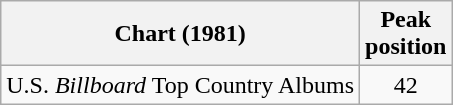<table class="wikitable">
<tr>
<th>Chart (1981)</th>
<th>Peak<br>position</th>
</tr>
<tr>
<td>U.S. <em>Billboard</em> Top Country Albums</td>
<td align="center">42</td>
</tr>
</table>
